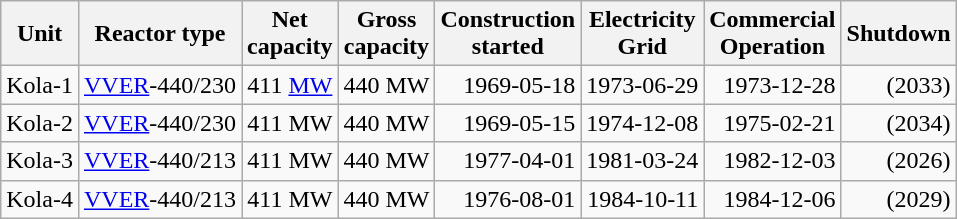<table class="wikitable">
<tr>
<th>Unit</th>
<th>Reactor type</th>
<th>Net<br>capacity</th>
<th>Gross<br>capacity</th>
<th>Construction<br>started</th>
<th>Electricity<br>Grid</th>
<th>Commercial<br>Operation</th>
<th>Shutdown</th>
</tr>
<tr>
<td>Kola-1</td>
<td><a href='#'>VVER</a>-440/230</td>
<td style="text-align:right;">411 <a href='#'>MW</a></td>
<td style="text-align:right;">440 MW</td>
<td style="text-align:right;">1969-05-18</td>
<td style="text-align:right;">1973-06-29</td>
<td style="text-align:right;">1973-12-28</td>
<td style="text-align:right;">(2033)</td>
</tr>
<tr>
<td>Kola-2</td>
<td><a href='#'>VVER</a>-440/230</td>
<td style="text-align:right;">411 MW</td>
<td style="text-align:right;">440 MW</td>
<td style="text-align:right;">1969-05-15</td>
<td style="text-align:right;">1974-12-08</td>
<td style="text-align:right;">1975-02-21</td>
<td style="text-align:right;">(2034)</td>
</tr>
<tr>
<td>Kola-3</td>
<td><a href='#'>VVER</a>-440/213</td>
<td style="text-align:right;">411 MW</td>
<td style="text-align:right;">440 MW</td>
<td style="text-align:right;">1977-04-01</td>
<td style="text-align:right;">1981-03-24</td>
<td style="text-align:right;">1982-12-03</td>
<td style="text-align:right;">(2026)</td>
</tr>
<tr>
<td>Kola-4</td>
<td><a href='#'>VVER</a>-440/213</td>
<td style="text-align:right;">411 MW</td>
<td style="text-align:right;">440 MW</td>
<td style="text-align:right;">1976-08-01</td>
<td style="text-align:right;">1984-10-11</td>
<td style="text-align:right;">1984-12-06</td>
<td style="text-align:right;">(2029)</td>
</tr>
</table>
